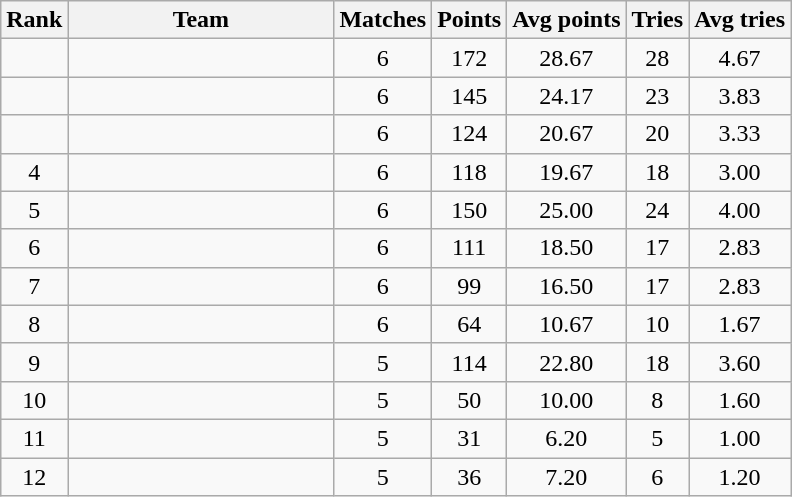<table class="wikitable sortable" style="text-align:center">
<tr>
<th data-sort-type="number">Rank</th>
<th style="width:170px;">Team</th>
<th>Matches</th>
<th>Points</th>
<th>Avg points</th>
<th>Tries</th>
<th>Avg tries</th>
</tr>
<tr>
<td></td>
<td align=left></td>
<td>6</td>
<td>172</td>
<td>28.67</td>
<td>28</td>
<td>4.67</td>
</tr>
<tr>
<td></td>
<td align=left></td>
<td>6</td>
<td>145</td>
<td>24.17</td>
<td>23</td>
<td>3.83</td>
</tr>
<tr>
<td></td>
<td align=left></td>
<td>6</td>
<td>124</td>
<td>20.67</td>
<td>20</td>
<td>3.33</td>
</tr>
<tr>
<td>4</td>
<td align=left></td>
<td>6</td>
<td>118</td>
<td>19.67</td>
<td>18</td>
<td>3.00</td>
</tr>
<tr>
<td>5</td>
<td align=left></td>
<td>6</td>
<td>150</td>
<td>25.00</td>
<td>24</td>
<td>4.00</td>
</tr>
<tr>
<td>6</td>
<td align=left></td>
<td>6</td>
<td>111</td>
<td>18.50</td>
<td>17</td>
<td>2.83</td>
</tr>
<tr>
<td>7</td>
<td align=left></td>
<td>6</td>
<td>99</td>
<td>16.50</td>
<td>17</td>
<td>2.83</td>
</tr>
<tr>
<td>8</td>
<td align=left></td>
<td>6</td>
<td>64</td>
<td>10.67</td>
<td>10</td>
<td>1.67</td>
</tr>
<tr>
<td>9</td>
<td align=left></td>
<td>5</td>
<td>114</td>
<td>22.80</td>
<td>18</td>
<td>3.60</td>
</tr>
<tr>
<td>10</td>
<td align=left></td>
<td>5</td>
<td>50</td>
<td>10.00</td>
<td>8</td>
<td>1.60</td>
</tr>
<tr>
<td>11</td>
<td align=left></td>
<td>5</td>
<td>31</td>
<td>6.20</td>
<td>5</td>
<td>1.00</td>
</tr>
<tr>
<td>12</td>
<td align=left></td>
<td>5</td>
<td>36</td>
<td>7.20</td>
<td>6</td>
<td>1.20</td>
</tr>
</table>
